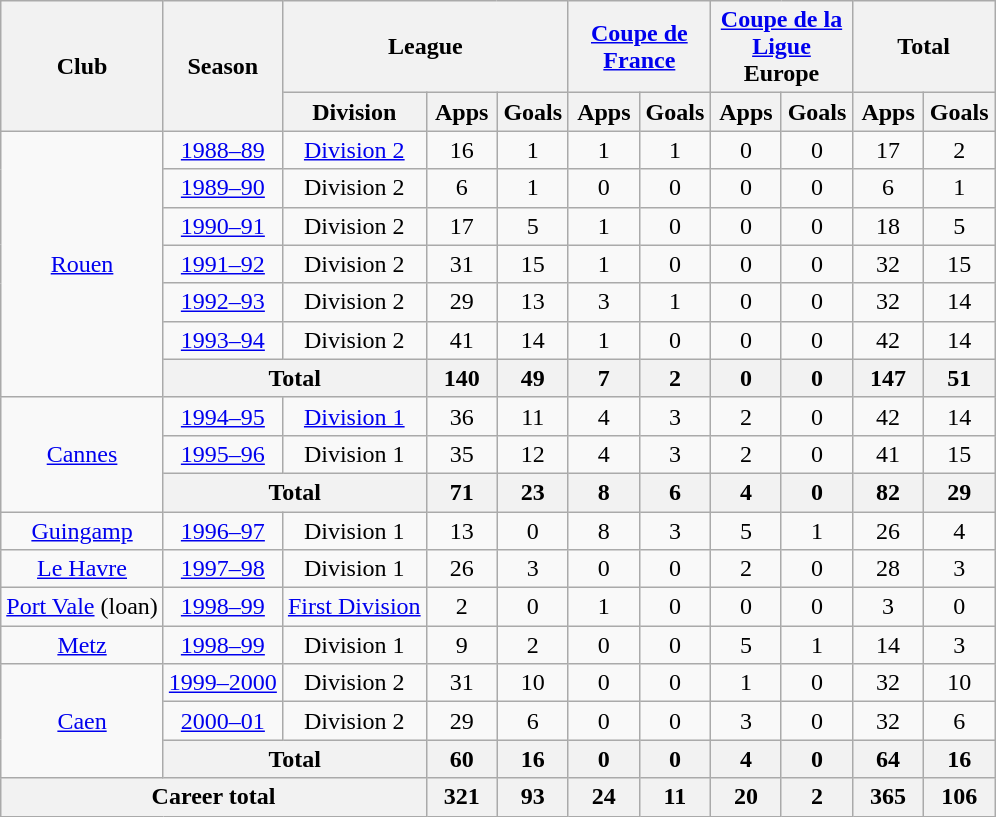<table class="wikitable" style="text-align:center">
<tr>
<th rowspan="2">Club</th>
<th rowspan="2">Season</th>
<th colspan="3">League</th>
<th colspan="2"><a href='#'>Coupe de France</a></th>
<th colspan="2"><a href='#'>Coupe de la Ligue</a><br>Europe</th>
<th colspan="2">Total</th>
</tr>
<tr>
<th>Division</th>
<th width="40">Apps</th>
<th width="40">Goals</th>
<th width="40">Apps</th>
<th width="40">Goals</th>
<th width="40">Apps</th>
<th width="40">Goals</th>
<th width="40">Apps</th>
<th width="40">Goals</th>
</tr>
<tr>
<td rowspan="7"><a href='#'>Rouen</a></td>
<td><a href='#'>1988–89</a></td>
<td><a href='#'>Division 2</a></td>
<td>16</td>
<td>1</td>
<td>1</td>
<td>1</td>
<td>0</td>
<td>0</td>
<td>17</td>
<td>2</td>
</tr>
<tr>
<td><a href='#'>1989–90</a></td>
<td>Division 2</td>
<td>6</td>
<td>1</td>
<td>0</td>
<td>0</td>
<td>0</td>
<td>0</td>
<td>6</td>
<td>1</td>
</tr>
<tr>
<td><a href='#'>1990–91</a></td>
<td>Division 2</td>
<td>17</td>
<td>5</td>
<td>1</td>
<td>0</td>
<td>0</td>
<td>0</td>
<td>18</td>
<td>5</td>
</tr>
<tr>
<td><a href='#'>1991–92</a></td>
<td>Division 2</td>
<td>31</td>
<td>15</td>
<td>1</td>
<td>0</td>
<td>0</td>
<td>0</td>
<td>32</td>
<td>15</td>
</tr>
<tr>
<td><a href='#'>1992–93</a></td>
<td>Division 2</td>
<td>29</td>
<td>13</td>
<td>3</td>
<td>1</td>
<td>0</td>
<td>0</td>
<td>32</td>
<td>14</td>
</tr>
<tr>
<td><a href='#'>1993–94</a></td>
<td>Division 2</td>
<td>41</td>
<td>14</td>
<td>1</td>
<td>0</td>
<td>0</td>
<td>0</td>
<td>42</td>
<td>14</td>
</tr>
<tr>
<th colspan="2">Total</th>
<th>140</th>
<th>49</th>
<th>7</th>
<th>2</th>
<th>0</th>
<th>0</th>
<th>147</th>
<th>51</th>
</tr>
<tr>
<td rowspan="3"><a href='#'>Cannes</a></td>
<td><a href='#'>1994–95</a></td>
<td><a href='#'>Division 1</a></td>
<td>36</td>
<td>11</td>
<td>4</td>
<td>3</td>
<td>2</td>
<td>0</td>
<td>42</td>
<td>14</td>
</tr>
<tr>
<td><a href='#'>1995–96</a></td>
<td>Division 1</td>
<td>35</td>
<td>12</td>
<td>4</td>
<td>3</td>
<td>2</td>
<td>0</td>
<td>41</td>
<td>15</td>
</tr>
<tr>
<th colspan="2">Total</th>
<th>71</th>
<th>23</th>
<th>8</th>
<th>6</th>
<th>4</th>
<th>0</th>
<th>82</th>
<th>29</th>
</tr>
<tr>
<td><a href='#'>Guingamp</a></td>
<td><a href='#'>1996–97</a></td>
<td>Division 1</td>
<td>13</td>
<td>0</td>
<td>8</td>
<td>3</td>
<td>5</td>
<td>1</td>
<td>26</td>
<td>4</td>
</tr>
<tr>
<td><a href='#'>Le Havre</a></td>
<td><a href='#'>1997–98</a></td>
<td>Division 1</td>
<td>26</td>
<td>3</td>
<td>0</td>
<td>0</td>
<td>2</td>
<td>0</td>
<td>28</td>
<td>3</td>
</tr>
<tr>
<td><a href='#'>Port Vale</a> (loan)</td>
<td><a href='#'>1998–99</a></td>
<td><a href='#'>First Division</a></td>
<td>2</td>
<td>0</td>
<td>1</td>
<td>0</td>
<td>0</td>
<td>0</td>
<td>3</td>
<td>0</td>
</tr>
<tr>
<td><a href='#'>Metz</a></td>
<td><a href='#'>1998–99</a></td>
<td>Division 1</td>
<td>9</td>
<td>2</td>
<td>0</td>
<td>0</td>
<td>5</td>
<td>1</td>
<td>14</td>
<td>3</td>
</tr>
<tr>
<td rowspan="3"><a href='#'>Caen</a></td>
<td><a href='#'>1999–2000</a></td>
<td>Division 2</td>
<td>31</td>
<td>10</td>
<td>0</td>
<td>0</td>
<td>1</td>
<td>0</td>
<td>32</td>
<td>10</td>
</tr>
<tr>
<td><a href='#'>2000–01</a></td>
<td>Division 2</td>
<td>29</td>
<td>6</td>
<td>0</td>
<td>0</td>
<td>3</td>
<td>0</td>
<td>32</td>
<td>6</td>
</tr>
<tr>
<th colspan="2">Total</th>
<th>60</th>
<th>16</th>
<th>0</th>
<th>0</th>
<th>4</th>
<th>0</th>
<th>64</th>
<th>16</th>
</tr>
<tr>
<th colspan="3">Career total</th>
<th>321</th>
<th>93</th>
<th>24</th>
<th>11</th>
<th>20</th>
<th>2</th>
<th>365</th>
<th>106</th>
</tr>
</table>
